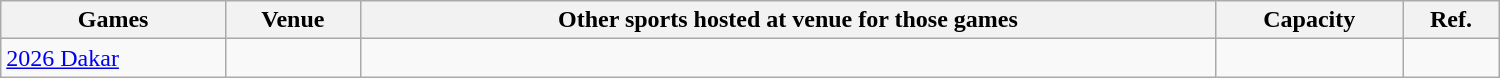<table class="wikitable sortable" width="1000px">
<tr>
<th>Games</th>
<th>Venue</th>
<th>Other sports hosted at venue for those games</th>
<th>Capacity</th>
<th>Ref.</th>
</tr>
<tr>
<td><a href='#'>2026 Dakar</a></td>
<td></td>
<td></td>
<td align="right"></td>
<td align="center"></td>
</tr>
</table>
